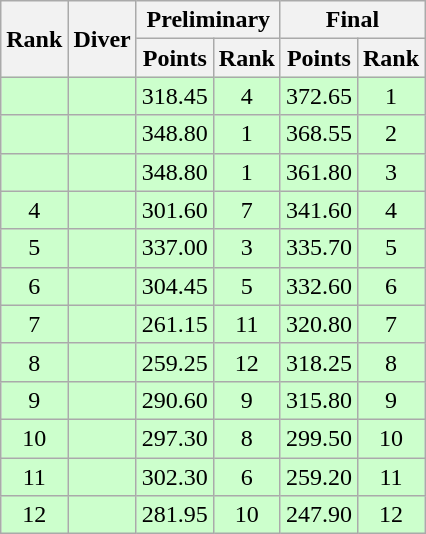<table class="wikitable" style="text-align:center">
<tr>
<th rowspan="2">Rank</th>
<th rowspan="2">Diver</th>
<th colspan="2">Preliminary</th>
<th colspan="2">Final</th>
</tr>
<tr>
<th>Points</th>
<th>Rank</th>
<th>Points</th>
<th>Rank</th>
</tr>
<tr bgcolor=ccffcc>
<td></td>
<td align=left></td>
<td>318.45</td>
<td>4</td>
<td>372.65</td>
<td>1</td>
</tr>
<tr bgcolor=ccffcc>
<td></td>
<td align=left></td>
<td>348.80</td>
<td>1</td>
<td>368.55</td>
<td>2</td>
</tr>
<tr bgcolor=ccffcc>
<td></td>
<td align=left></td>
<td>348.80</td>
<td>1</td>
<td>361.80</td>
<td>3</td>
</tr>
<tr bgcolor=ccffcc>
<td>4</td>
<td align=left></td>
<td>301.60</td>
<td>7</td>
<td>341.60</td>
<td>4</td>
</tr>
<tr bgcolor=ccffcc>
<td>5</td>
<td align=left></td>
<td>337.00</td>
<td>3</td>
<td>335.70</td>
<td>5</td>
</tr>
<tr bgcolor=ccffcc>
<td>6</td>
<td align=left></td>
<td>304.45</td>
<td>5</td>
<td>332.60</td>
<td>6</td>
</tr>
<tr bgcolor=ccffcc>
<td>7</td>
<td align=left></td>
<td>261.15</td>
<td>11</td>
<td>320.80</td>
<td>7</td>
</tr>
<tr bgcolor=ccffcc>
<td>8</td>
<td align=left></td>
<td>259.25</td>
<td>12</td>
<td>318.25</td>
<td>8</td>
</tr>
<tr bgcolor=ccffcc>
<td>9</td>
<td align=left></td>
<td>290.60</td>
<td>9</td>
<td>315.80</td>
<td>9</td>
</tr>
<tr bgcolor=ccffcc>
<td>10</td>
<td align=left></td>
<td>297.30</td>
<td>8</td>
<td>299.50</td>
<td>10</td>
</tr>
<tr bgcolor=ccffcc>
<td>11</td>
<td align=left></td>
<td>302.30</td>
<td>6</td>
<td>259.20</td>
<td>11</td>
</tr>
<tr bgcolor=ccffcc>
<td>12</td>
<td align=left></td>
<td>281.95</td>
<td>10</td>
<td>247.90</td>
<td>12</td>
</tr>
</table>
